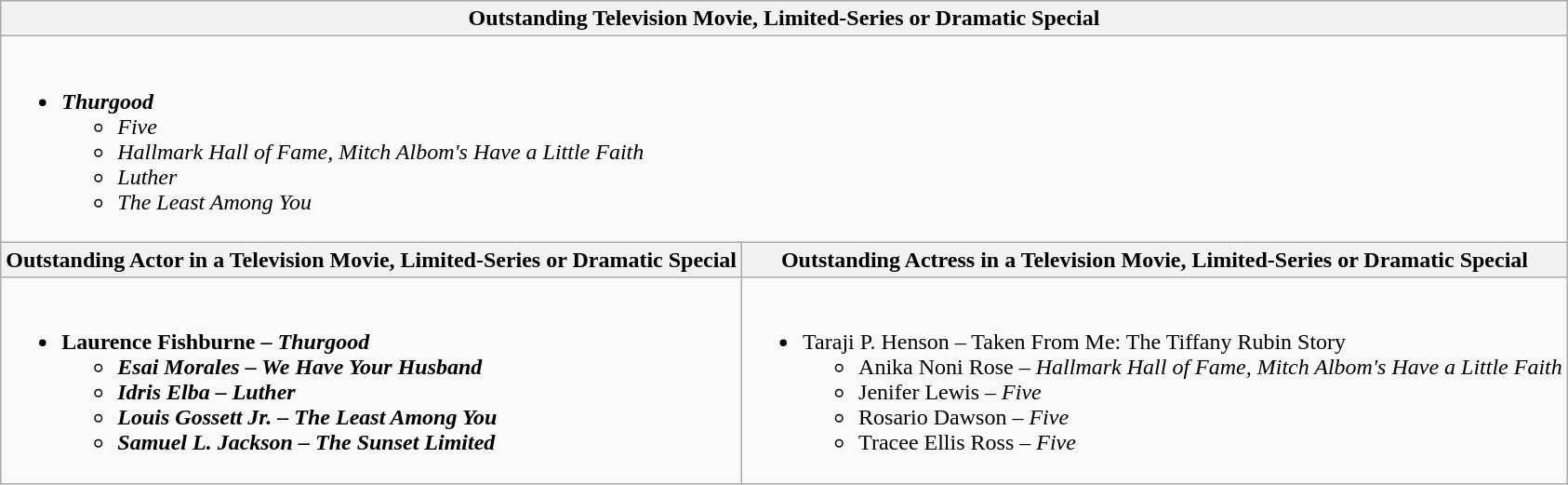<table class="wikitable" style="width=72%">
<tr>
<th colspan="2" style="width=50%">Outstanding Television Movie, Limited-Series or Dramatic Special</th>
</tr>
<tr>
<td colspan="2" style="vertical-align:top"><br><ul><li><strong><em>Thurgood</em></strong><ul><li><em>Five</em></li><li><em>Hallmark Hall of Fame, Mitch Albom's Have a Little Faith</em></li><li><em>Luther</em></li><li><em>The Least Among You</em></li></ul></li></ul></td>
</tr>
<tr>
<th>Outstanding Actor in a Television Movie, Limited-Series or Dramatic Special</th>
<th>Outstanding Actress in a Television Movie, Limited-Series or Dramatic Special</th>
</tr>
<tr>
<td style="vertical-align:top"><br><ul><li><strong>Laurence Fishburne – <em>Thurgood<strong><em><ul><li>Esai Morales – </em>We Have Your Husband<em></li><li>Idris Elba – </em>Luther<em></li><li>Louis Gossett Jr. – </em>The Least Among You<em></li><li>Samuel L. Jackson – </em>The Sunset Limited<em></li></ul></li></ul></td>
<td style="vertical-align:top"><br><ul><li></strong>Taraji P. Henson – </em>Taken From Me: The Tiffany Rubin Story</em></strong><ul><li>Anika Noni Rose – <em>Hallmark Hall of Fame, Mitch Albom's Have a Little Faith</em></li><li>Jenifer Lewis – <em>Five</em></li><li>Rosario Dawson – <em>Five</em></li><li>Tracee Ellis Ross – <em>Five</em></li></ul></li></ul></td>
</tr>
</table>
